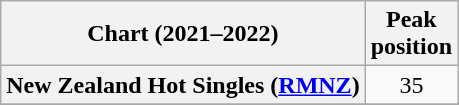<table class="wikitable sortable plainrowheaders" style="text-align:center">
<tr>
<th scope="col">Chart (2021–2022)</th>
<th scope="col">Peak<br>position</th>
</tr>
<tr>
<th scope="row">New Zealand Hot Singles (<a href='#'>RMNZ</a>)</th>
<td>35</td>
</tr>
<tr>
</tr>
<tr>
</tr>
<tr>
</tr>
</table>
